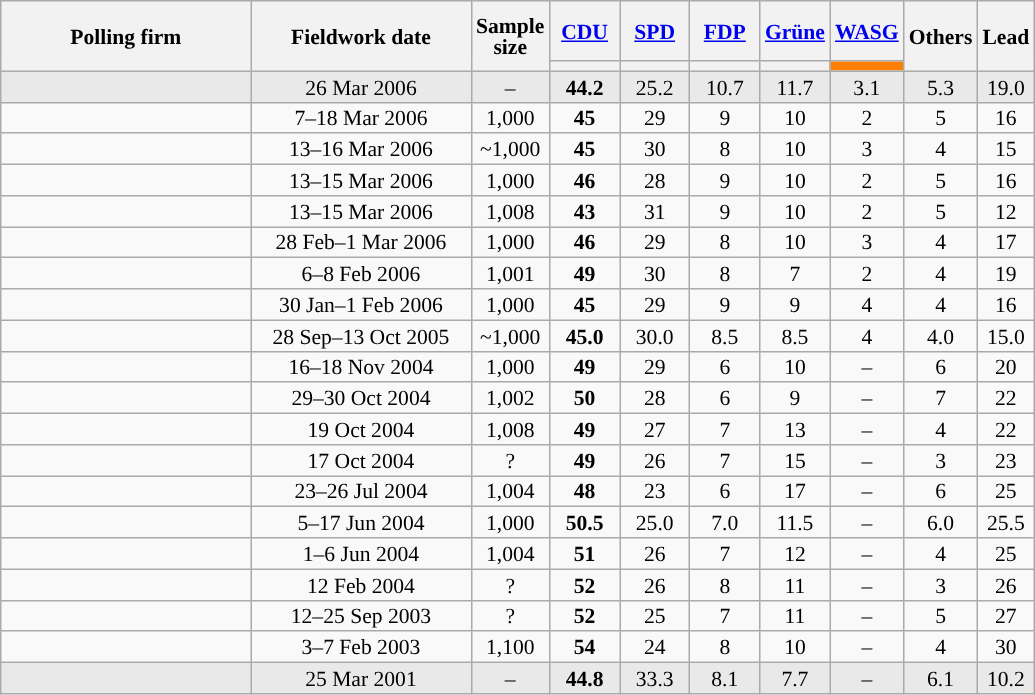<table class="wikitable sortable" style="text-align:center;font-size:90%;line-height:14px;">
<tr style="height:40px;">
<th style="width:160px;" rowspan="2">Polling firm</th>
<th style="width:140px;" rowspan="2">Fieldwork date</th>
<th style="width:35px;" rowspan="2">Sample<br>size</th>
<th class="unsortable" style="width:40px;"><a href='#'>CDU</a></th>
<th class="unsortable" style="width:40px;"><a href='#'>SPD</a></th>
<th class="unsortable" style="width:40px;"><a href='#'>FDP</a></th>
<th class="unsortable" style="width:40px;"><a href='#'>Grüne</a></th>
<th class="unsortable" style="width:40px;"><a href='#'>WASG</a></th>
<th class="unsortable" style="width:40px;" rowspan="2">Others</th>
<th style="width:30px;" rowspan="2">Lead</th>
</tr>
<tr>
<th style="background:"></th>
<th style="background:"></th>
<th style="background:"></th>
<th style="background:"></th>
<th style="background:#FF8000;"></th>
</tr>
<tr style="background:#E9E9E9;">
<td></td>
<td data-sort-value="2006-03-26">26 Mar 2006</td>
<td>–</td>
<td><strong>44.2</strong></td>
<td>25.2</td>
<td>10.7</td>
<td>11.7</td>
<td>3.1</td>
<td>5.3</td>
<td style="background:">19.0</td>
</tr>
<tr>
<td></td>
<td data-sort-value="2006-03-21">7–18 Mar 2006</td>
<td>1,000</td>
<td><strong>45</strong></td>
<td>29</td>
<td>9</td>
<td>10</td>
<td>2</td>
<td>5</td>
<td style="background:">16</td>
</tr>
<tr>
<td></td>
<td data-sort-value="2006-03-17">13–16 Mar 2006</td>
<td>~1,000</td>
<td><strong>45</strong></td>
<td>30</td>
<td>8</td>
<td>10</td>
<td>3</td>
<td>4</td>
<td style="background:">15</td>
</tr>
<tr>
<td></td>
<td data-sort-value="2006-03-16">13–15 Mar 2006</td>
<td>1,000</td>
<td><strong>46</strong></td>
<td>28</td>
<td>9</td>
<td>10</td>
<td>2</td>
<td>5</td>
<td style="background:">16</td>
</tr>
<tr>
<td></td>
<td data-sort-value="2006-03-16">13–15 Mar 2006</td>
<td>1,008</td>
<td><strong>43</strong></td>
<td>31</td>
<td>9</td>
<td>10</td>
<td>2</td>
<td>5</td>
<td style="background:">12</td>
</tr>
<tr>
<td></td>
<td data-sort-value="2006-03-02">28 Feb–1 Mar 2006</td>
<td>1,000</td>
<td><strong>46</strong></td>
<td>29</td>
<td>8</td>
<td>10</td>
<td>3</td>
<td>4</td>
<td style="background:">17</td>
</tr>
<tr>
<td></td>
<td data-sort-value="2006-02-10">6–8 Feb 2006</td>
<td>1,001</td>
<td><strong>49</strong></td>
<td>30</td>
<td>8</td>
<td>7</td>
<td>2</td>
<td>4</td>
<td style="background:">19</td>
</tr>
<tr>
<td></td>
<td data-sort-value="2006-02-02">30 Jan–1 Feb 2006</td>
<td>1,000</td>
<td><strong>45</strong></td>
<td>29</td>
<td>9</td>
<td>9</td>
<td>4</td>
<td>4</td>
<td style="background:">16</td>
</tr>
<tr>
<td></td>
<td data-sort-value="2005-10-25">28 Sep–13 Oct 2005</td>
<td>~1,000</td>
<td><strong>45.0</strong></td>
<td>30.0</td>
<td>8.5</td>
<td>8.5</td>
<td>4</td>
<td>4.0</td>
<td style="background:">15.0</td>
</tr>
<tr>
<td></td>
<td data-sort-value="2004-11-19">16–18 Nov 2004</td>
<td>1,000</td>
<td><strong>49</strong></td>
<td>29</td>
<td>6</td>
<td>10</td>
<td>–</td>
<td>6</td>
<td style="background:">20</td>
</tr>
<tr>
<td></td>
<td data-sort-value="2004-11-02">29–30 Oct 2004</td>
<td>1,002</td>
<td><strong>50</strong></td>
<td>28</td>
<td>6</td>
<td>9</td>
<td>–</td>
<td>7</td>
<td style="background:">22</td>
</tr>
<tr>
<td></td>
<td data-sort-value="2004-10-19">19 Oct 2004</td>
<td>1,008</td>
<td><strong>49</strong></td>
<td>27</td>
<td>7</td>
<td>13</td>
<td>–</td>
<td>4</td>
<td style="background:">22</td>
</tr>
<tr>
<td></td>
<td data-sort-value="2004-10-17">17 Oct 2004</td>
<td>?</td>
<td><strong>49</strong></td>
<td>26</td>
<td>7</td>
<td>15</td>
<td>–</td>
<td>3</td>
<td style="background:">23</td>
</tr>
<tr>
<td></td>
<td data-sort-value="2004-07-27">23–26 Jul 2004</td>
<td>1,004</td>
<td><strong>48</strong></td>
<td>23</td>
<td>6</td>
<td>17</td>
<td>–</td>
<td>6</td>
<td style="background:">25</td>
</tr>
<tr>
<td></td>
<td data-sort-value="2004-07-06">5–17 Jun 2004</td>
<td>1,000</td>
<td><strong>50.5</strong></td>
<td>25.0</td>
<td>7.0</td>
<td>11.5</td>
<td>–</td>
<td>6.0</td>
<td style="background:">25.5</td>
</tr>
<tr>
<td></td>
<td data-sort-value="2004-06-06">1–6 Jun 2004</td>
<td>1,004</td>
<td><strong>51</strong></td>
<td>26</td>
<td>7</td>
<td>12</td>
<td>–</td>
<td>4</td>
<td style="background:">25</td>
</tr>
<tr>
<td></td>
<td data-sort-value="2004-02-12">12 Feb 2004</td>
<td>?</td>
<td><strong>52</strong></td>
<td>26</td>
<td>8</td>
<td>11</td>
<td>–</td>
<td>3</td>
<td style="background:">26</td>
</tr>
<tr>
<td></td>
<td data-sort-value="2003-09-30">12–25 Sep 2003</td>
<td>?</td>
<td><strong>52</strong></td>
<td>25</td>
<td>7</td>
<td>11</td>
<td>–</td>
<td>5</td>
<td style="background:">27</td>
</tr>
<tr>
<td></td>
<td data-sort-value="2003-02-11">3–7 Feb 2003</td>
<td>1,100</td>
<td><strong>54</strong></td>
<td>24</td>
<td>8</td>
<td>10</td>
<td>–</td>
<td>4</td>
<td style="background:">30</td>
</tr>
<tr style="background:#E9E9E9;">
<td></td>
<td data-sort-value="2001-03-25">25 Mar 2001</td>
<td>–</td>
<td><strong>44.8</strong></td>
<td>33.3</td>
<td>8.1</td>
<td>7.7</td>
<td>–</td>
<td>6.1</td>
<td style="background:">10.2</td>
</tr>
</table>
